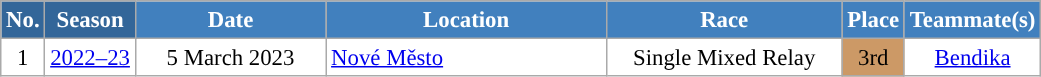<table class="wikitable sortable" style="font-size:95%; text-align:center; border:grey solid 1px; border-collapse:collapse; background:#ffffff;">
<tr style="background:#efefef;">
<th style="background-color:#369; color:white;">No.</th>
<th style="background-color:#369; color:white;">Season</th>
<th style="background-color:#4180be; color:white; width:120px;">Date</th>
<th style="background-color:#4180be; color:white; width:180px;">Location</th>
<th style="background-color:#4180be; color:white; width:150px;">Race</th>
<th style="background-color:#4180be; color:white;">Place</th>
<th style="background-color:#4180be; color:white;">Teammate(s)</th>
</tr>
<tr>
<td>1</td>
<td><a href='#'>2022–23</a></td>
<td>5 March 2023</td>
<td align=left> <a href='#'>Nové Město</a></td>
<td>Single Mixed Relay</td>
<td align=center bgcolor="cc9966">3rd</td>
<td><a href='#'>Bendika</a></td>
</tr>
</table>
